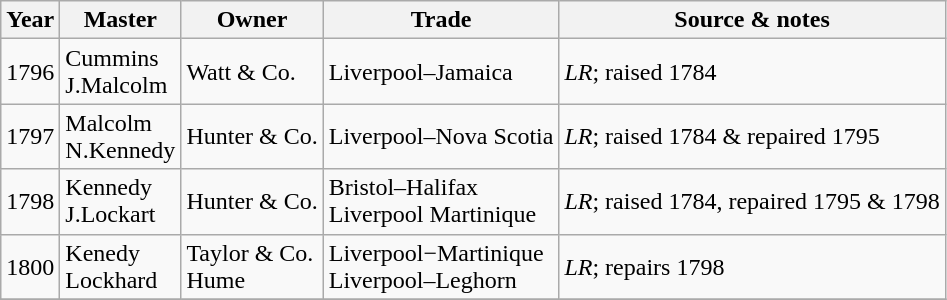<table class=" wikitable">
<tr>
<th>Year</th>
<th>Master</th>
<th>Owner</th>
<th>Trade</th>
<th>Source & notes</th>
</tr>
<tr>
<td>1796</td>
<td>Cummins<br>J.Malcolm</td>
<td>Watt & Co.</td>
<td>Liverpool–Jamaica</td>
<td><em>LR</em>; raised 1784</td>
</tr>
<tr>
<td>1797</td>
<td>Malcolm<br>N.Kennedy</td>
<td>Hunter & Co.</td>
<td>Liverpool–Nova Scotia</td>
<td><em>LR</em>; raised 1784 & repaired 1795</td>
</tr>
<tr>
<td>1798</td>
<td>Kennedy<br>J.Lockart</td>
<td>Hunter & Co.<br></td>
<td>Bristol–Halifax<br>Liverpool Martinique</td>
<td><em>LR</em>; raised 1784, repaired 1795 & 1798</td>
</tr>
<tr>
<td>1800</td>
<td>Kenedy<br>Lockhard</td>
<td>Taylor & Co.<br>Hume</td>
<td>Liverpool−Martinique<br>Liverpool–Leghorn</td>
<td><em>LR</em>; repairs 1798</td>
</tr>
<tr>
</tr>
</table>
